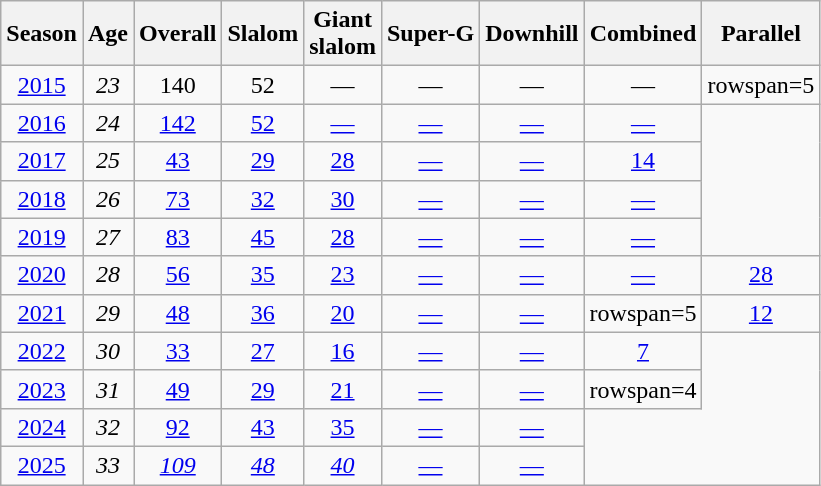<table class="wikitable" style="text-align:center; font-size:100%;">
<tr>
<th>Season</th>
<th>Age</th>
<th>Overall</th>
<th>Slalom</th>
<th>Giant<br>slalom</th>
<th>Super-G</th>
<th>Downhill</th>
<th>Combined</th>
<th>Parallel</th>
</tr>
<tr>
<td><a href='#'>2015</a></td>
<td><em>23</em></td>
<td>140</td>
<td>52</td>
<td>—</td>
<td>—</td>
<td>—</td>
<td>—</td>
<td>rowspan=5 </td>
</tr>
<tr>
<td><a href='#'>2016</a></td>
<td><em>24</em></td>
<td><a href='#'>142</a></td>
<td><a href='#'>52</a></td>
<td><a href='#'>—</a></td>
<td><a href='#'>—</a></td>
<td><a href='#'>—</a></td>
<td><a href='#'>—</a></td>
</tr>
<tr>
<td><a href='#'>2017</a></td>
<td><em>25</em></td>
<td><a href='#'>43</a></td>
<td><a href='#'>29</a></td>
<td><a href='#'>28</a></td>
<td><a href='#'>—</a></td>
<td><a href='#'>—</a></td>
<td><a href='#'>14</a></td>
</tr>
<tr>
<td><a href='#'>2018</a></td>
<td><em>26</em></td>
<td><a href='#'>73</a></td>
<td><a href='#'>32</a></td>
<td><a href='#'>30</a></td>
<td><a href='#'>—</a></td>
<td><a href='#'>—</a></td>
<td><a href='#'>—</a></td>
</tr>
<tr>
<td><a href='#'>2019</a></td>
<td><em>27</em></td>
<td><a href='#'>83</a></td>
<td><a href='#'>45</a></td>
<td><a href='#'>28</a></td>
<td><a href='#'>—</a></td>
<td><a href='#'>—</a></td>
<td><a href='#'>—</a></td>
</tr>
<tr>
<td><a href='#'>2020</a></td>
<td><em>28</em></td>
<td><a href='#'>56</a></td>
<td><a href='#'>35</a></td>
<td><a href='#'>23</a></td>
<td><a href='#'>—</a></td>
<td><a href='#'>—</a></td>
<td><a href='#'>—</a></td>
<td><a href='#'>28</a></td>
</tr>
<tr>
<td><a href='#'>2021</a></td>
<td><em>29</em></td>
<td><a href='#'>48</a></td>
<td><a href='#'>36</a></td>
<td><a href='#'>20</a></td>
<td><a href='#'>—</a></td>
<td><a href='#'>—</a></td>
<td>rowspan=5 </td>
<td><a href='#'>12</a></td>
</tr>
<tr>
<td><a href='#'>2022</a></td>
<td><em>30</em></td>
<td><a href='#'>33</a></td>
<td><a href='#'>27</a></td>
<td><a href='#'>16</a></td>
<td><a href='#'>—</a></td>
<td><a href='#'>—</a></td>
<td><a href='#'>7</a></td>
</tr>
<tr>
<td><a href='#'>2023</a></td>
<td><em>31</em></td>
<td><a href='#'>49</a></td>
<td><a href='#'>29</a></td>
<td><a href='#'>21</a></td>
<td><a href='#'>—</a></td>
<td><a href='#'>—</a></td>
<td>rowspan=4 </td>
</tr>
<tr>
<td><a href='#'>2024</a></td>
<td><em>32</em></td>
<td><a href='#'>92</a></td>
<td><a href='#'>43</a></td>
<td><a href='#'>35</a></td>
<td><a href='#'>—</a></td>
<td><a href='#'>—</a></td>
</tr>
<tr>
<td><a href='#'>2025</a></td>
<td><em>33</em></td>
<td><a href='#'><em>109</em></a></td>
<td><a href='#'><em>48</em></a></td>
<td><a href='#'><em>40</em></a></td>
<td><a href='#'>—</a></td>
<td><a href='#'>—</a></td>
</tr>
</table>
